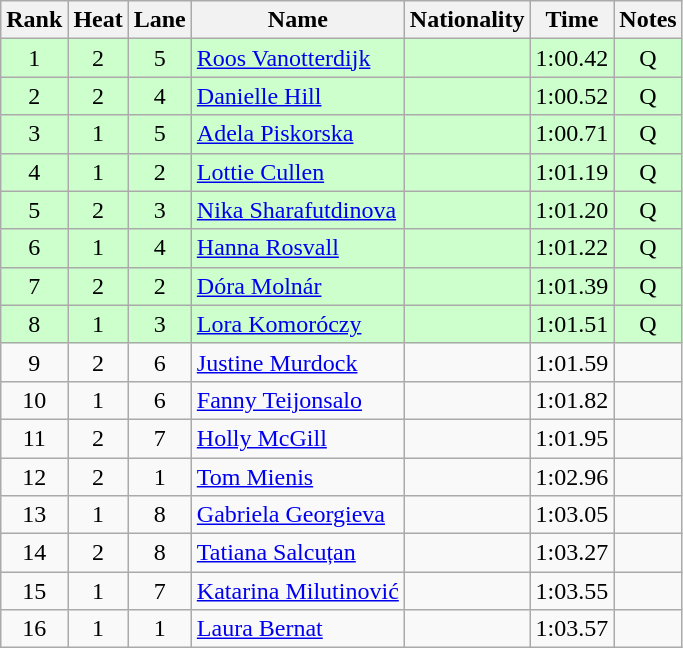<table class="wikitable sortable" style="text-align:center">
<tr>
<th>Rank</th>
<th>Heat</th>
<th>Lane</th>
<th>Name</th>
<th>Nationality</th>
<th>Time</th>
<th>Notes</th>
</tr>
<tr bgcolor=ccffcc>
<td>1</td>
<td>2</td>
<td>5</td>
<td align=left><a href='#'>Roos Vanotterdijk</a></td>
<td align=left></td>
<td>1:00.42</td>
<td>Q</td>
</tr>
<tr bgcolor=ccffcc>
<td>2</td>
<td>2</td>
<td>4</td>
<td align=left><a href='#'>Danielle Hill</a></td>
<td align=left></td>
<td>1:00.52</td>
<td>Q</td>
</tr>
<tr bgcolor=ccffcc>
<td>3</td>
<td>1</td>
<td>5</td>
<td align=left><a href='#'>Adela Piskorska</a></td>
<td align=left></td>
<td>1:00.71</td>
<td>Q</td>
</tr>
<tr bgcolor=ccffcc>
<td>4</td>
<td>1</td>
<td>2</td>
<td align=left><a href='#'>Lottie Cullen</a></td>
<td align=left></td>
<td>1:01.19</td>
<td>Q</td>
</tr>
<tr bgcolor=ccffcc>
<td>5</td>
<td>2</td>
<td>3</td>
<td align=left><a href='#'>Nika Sharafutdinova</a></td>
<td align=left></td>
<td>1:01.20</td>
<td>Q</td>
</tr>
<tr bgcolor=ccffcc>
<td>6</td>
<td>1</td>
<td>4</td>
<td align=left><a href='#'>Hanna Rosvall</a></td>
<td align=left></td>
<td>1:01.22</td>
<td>Q</td>
</tr>
<tr bgcolor=ccffcc>
<td>7</td>
<td>2</td>
<td>2</td>
<td align=left><a href='#'>Dóra Molnár</a></td>
<td align=left></td>
<td>1:01.39</td>
<td>Q</td>
</tr>
<tr bgcolor=ccffcc>
<td>8</td>
<td>1</td>
<td>3</td>
<td align=left><a href='#'>Lora Komoróczy</a></td>
<td align=left></td>
<td>1:01.51</td>
<td>Q</td>
</tr>
<tr>
<td>9</td>
<td>2</td>
<td>6</td>
<td align=left><a href='#'>Justine Murdock</a></td>
<td align=left></td>
<td>1:01.59</td>
<td></td>
</tr>
<tr>
<td>10</td>
<td>1</td>
<td>6</td>
<td align=left><a href='#'>Fanny Teijonsalo</a></td>
<td align=left></td>
<td>1:01.82</td>
<td></td>
</tr>
<tr>
<td>11</td>
<td>2</td>
<td>7</td>
<td align=left><a href='#'>Holly McGill</a></td>
<td align=left></td>
<td>1:01.95</td>
<td></td>
</tr>
<tr>
<td>12</td>
<td>2</td>
<td>1</td>
<td align=left><a href='#'>Tom Mienis</a></td>
<td align=left></td>
<td>1:02.96</td>
<td></td>
</tr>
<tr>
<td>13</td>
<td>1</td>
<td>8</td>
<td align=left><a href='#'>Gabriela Georgieva</a></td>
<td align=left></td>
<td>1:03.05</td>
<td></td>
</tr>
<tr>
<td>14</td>
<td>2</td>
<td>8</td>
<td align=left><a href='#'>Tatiana Salcuțan</a></td>
<td align=left></td>
<td>1:03.27</td>
<td></td>
</tr>
<tr>
<td>15</td>
<td>1</td>
<td>7</td>
<td align=left><a href='#'>Katarina Milutinović</a></td>
<td align=left></td>
<td>1:03.55</td>
<td></td>
</tr>
<tr>
<td>16</td>
<td>1</td>
<td>1</td>
<td align=left><a href='#'>Laura Bernat</a></td>
<td align=left></td>
<td>1:03.57</td>
<td></td>
</tr>
</table>
